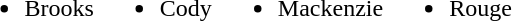<table>
<tr>
<td><br><ul><li>Brooks</li></ul></td>
<td><br><ul><li>Cody</li></ul></td>
<td><br><ul><li>Mackenzie</li></ul></td>
<td><br><ul><li>Rouge</li></ul></td>
</tr>
</table>
